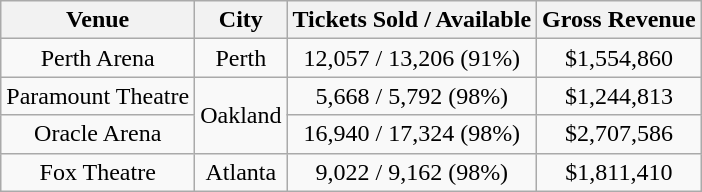<table class="wikitable" style="text-align:center;">
<tr>
<th>Venue</th>
<th>City</th>
<th>Tickets Sold / Available</th>
<th>Gross Revenue</th>
</tr>
<tr>
<td>Perth Arena</td>
<td>Perth</td>
<td>12,057 / 13,206 (91%)</td>
<td>$1,554,860</td>
</tr>
<tr>
<td>Paramount Theatre</td>
<td rowspan="2">Oakland</td>
<td>5,668 / 5,792 (98%)</td>
<td>$1,244,813</td>
</tr>
<tr>
<td>Oracle Arena</td>
<td>16,940 / 17,324 (98%)</td>
<td>$2,707,586</td>
</tr>
<tr>
<td>Fox Theatre</td>
<td>Atlanta</td>
<td>9,022 / 9,162 (98%)</td>
<td>$1,811,410</td>
</tr>
</table>
